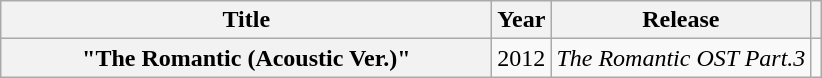<table class="wikitable plainrowheaders" style="text-align:center;" border="1">
<tr>
<th scope="col" style="width:20em;">Title</th>
<th scope="col">Year</th>
<th scope="col">Release</th>
<th scope="col"></th>
</tr>
<tr>
<th scope="row">"The Romantic (Acoustic Ver.)"</th>
<td>2012</td>
<td><em>The Romantic OST Part.3</em></td>
<td></td>
</tr>
</table>
